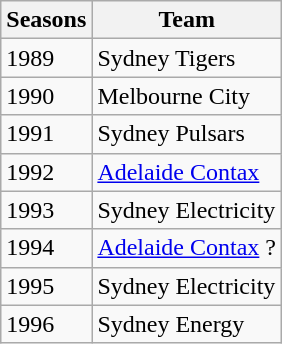<table class="wikitable collapsible">
<tr>
<th>Seasons</th>
<th>Team</th>
</tr>
<tr>
<td>1989</td>
<td>Sydney Tigers</td>
</tr>
<tr>
<td>1990</td>
<td>Melbourne City</td>
</tr>
<tr>
<td>1991</td>
<td>Sydney Pulsars</td>
</tr>
<tr>
<td>1992</td>
<td><a href='#'>Adelaide Contax</a></td>
</tr>
<tr>
<td>1993</td>
<td>Sydney Electricity</td>
</tr>
<tr>
<td>1994</td>
<td><a href='#'>Adelaide Contax</a> ?</td>
</tr>
<tr>
<td>1995</td>
<td>Sydney Electricity</td>
</tr>
<tr>
<td>1996</td>
<td>Sydney Energy</td>
</tr>
</table>
